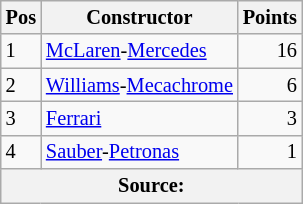<table class="wikitable" style="font-size: 85%;">
<tr>
<th>Pos</th>
<th>Constructor</th>
<th>Points</th>
</tr>
<tr>
<td>1</td>
<td> <a href='#'>McLaren</a>-<a href='#'>Mercedes</a></td>
<td align="right">16</td>
</tr>
<tr>
<td>2</td>
<td> <a href='#'>Williams</a>-<a href='#'>Mecachrome</a></td>
<td align="right">6</td>
</tr>
<tr>
<td>3</td>
<td> <a href='#'>Ferrari</a></td>
<td align="right">3</td>
</tr>
<tr>
<td>4</td>
<td> <a href='#'>Sauber</a>-<a href='#'>Petronas</a></td>
<td align="right">1</td>
</tr>
<tr>
<th colspan=3>Source:</th>
</tr>
</table>
